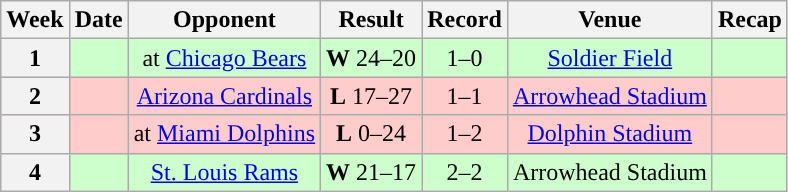<table class="wikitable" style="text-align:center">
<tr>
<th>Week</th>
<th>Date</th>
<th>Opponent</th>
<th>Result</th>
<th>Record</th>
<th>Venue</th>
<th>Recap</th>
</tr>
<tr style="background:#cfc">
<th>1</th>
<td></td>
<td>at <a href='#'>Chicago Bears</a></td>
<td><strong>W</strong> 24–20</td>
<td>1–0</td>
<td><a href='#'>Soldier Field</a></td>
<td></td>
</tr>
<tr style="background:#fcc">
<th>2</th>
<td></td>
<td><a href='#'>Arizona Cardinals</a></td>
<td><strong>L</strong> 17–27</td>
<td>1–1</td>
<td><a href='#'>Arrowhead Stadium</a></td>
<td></td>
</tr>
<tr style="background:#fcc">
<th>3</th>
<td></td>
<td>at <a href='#'>Miami Dolphins</a></td>
<td><strong>L</strong> 0–24</td>
<td>1–2</td>
<td><a href='#'>Dolphin Stadium</a></td>
<td></td>
</tr>
<tr style="background:#cfc">
<th>4</th>
<td></td>
<td><a href='#'>St. Louis Rams</a></td>
<td><strong>W</strong> 21–17</td>
<td>2–2</td>
<td>Arrowhead Stadium</td>
<td></td>
</tr>
</table>
